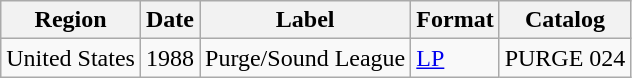<table class="wikitable">
<tr>
<th>Region</th>
<th>Date</th>
<th>Label</th>
<th>Format</th>
<th>Catalog</th>
</tr>
<tr>
<td>United States</td>
<td>1988</td>
<td>Purge/Sound League</td>
<td><a href='#'>LP</a></td>
<td>PURGE 024</td>
</tr>
</table>
